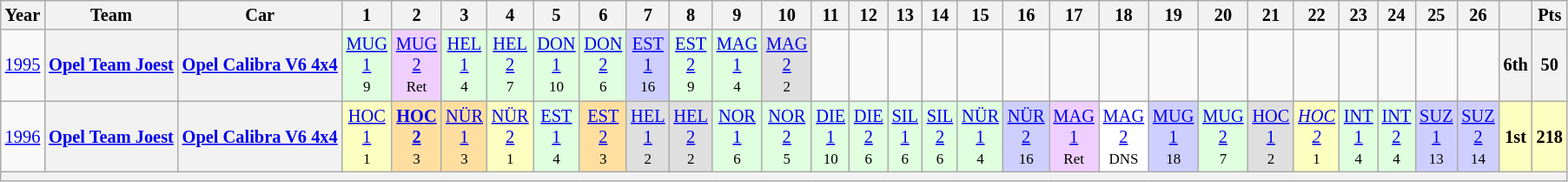<table class="wikitable" border="1" style="text-align:center; font-size:85%;">
<tr>
<th>Year</th>
<th>Team</th>
<th>Car</th>
<th>1</th>
<th>2</th>
<th>3</th>
<th>4</th>
<th>5</th>
<th>6</th>
<th>7</th>
<th>8</th>
<th>9</th>
<th>10</th>
<th>11</th>
<th>12</th>
<th>13</th>
<th>14</th>
<th>15</th>
<th>16</th>
<th>17</th>
<th>18</th>
<th>19</th>
<th>20</th>
<th>21</th>
<th>22</th>
<th>23</th>
<th>24</th>
<th>25</th>
<th>26</th>
<th></th>
<th>Pts</th>
</tr>
<tr>
<td><a href='#'>1995</a></td>
<th><a href='#'>Opel Team Joest</a></th>
<th><a href='#'>Opel Calibra V6 4x4</a></th>
<td style="background:#DFFFDF;"><a href='#'>MUG<br>1</a><br><small>9</small></td>
<td style="background:#EFCFFF;"><a href='#'>MUG<br>2</a><br><small>Ret</small></td>
<td style="background:#DFFFDF;"><a href='#'>HEL<br>1</a><br><small>4</small></td>
<td style="background:#DFFFDF;"><a href='#'>HEL<br>2</a><br><small>7</small></td>
<td style="background:#DFFFDF;"><a href='#'>DON<br>1</a><br><small>10</small></td>
<td style="background:#DFFFDF;"><a href='#'>DON<br>2</a><br><small>6</small></td>
<td style="background:#CFCFFF;"><a href='#'>EST<br>1</a><br><small>16</small></td>
<td style="background:#DFFFDF;"><a href='#'>EST<br>2</a><br><small>9</small></td>
<td style="background:#DFFFDF;"><a href='#'>MAG<br>1</a><br><small>4</small></td>
<td style="background:#DFDFDF;"><a href='#'>MAG<br>2</a><br><small>2</small></td>
<td></td>
<td></td>
<td></td>
<td></td>
<td></td>
<td></td>
<td></td>
<td></td>
<td></td>
<td></td>
<td></td>
<td></td>
<td></td>
<td></td>
<td></td>
<td></td>
<th>6th</th>
<th>50</th>
</tr>
<tr>
<td><a href='#'>1996</a></td>
<th><a href='#'>Opel Team Joest</a></th>
<th><a href='#'>Opel Calibra V6 4x4</a></th>
<td style="background:#FBFFBF;"><a href='#'>HOC<br>1</a><br><small>1</small></td>
<td style="background:#FFDF9F;"><strong><a href='#'>HOC<br>2</a></strong><br><small>3</small></td>
<td style="background:#FFDF9F;"><a href='#'>NÜR<br>1</a><br><small>3</small></td>
<td style="background:#FBFFBF;"><a href='#'>NÜR<br>2</a><br><small>1</small></td>
<td style="background:#DFFFDF;"><a href='#'>EST<br>1</a><br><small>4</small></td>
<td style="background:#FFDF9F;"><a href='#'>EST<br>2</a><br><small>3</small></td>
<td style="background:#DFDFDF;"><a href='#'>HEL<br>1</a><br><small>2</small></td>
<td style="background:#DFDFDF;"><a href='#'>HEL<br>2</a><br><small>2</small></td>
<td style="background:#DFFFDF;"><a href='#'>NOR<br>1</a><br><small>6</small></td>
<td style="background:#DFFFDF;"><a href='#'>NOR<br>2</a><br><small>5</small></td>
<td style="background:#DFFFDF;"><a href='#'>DIE<br>1</a><br><small>10</small></td>
<td style="background:#DFFFDF;"><a href='#'>DIE<br>2</a><br><small>6</small></td>
<td style="background:#DFFFDF;"><a href='#'>SIL<br>1</a><br><small>6</small></td>
<td style="background:#DFFFDF;"><a href='#'>SIL<br>2</a><br><small>6</small></td>
<td style="background:#DFFFDF;"><a href='#'>NÜR<br>1</a><br><small>4</small></td>
<td style="background:#CFCFFF;"><a href='#'>NÜR<br>2</a><br><small>16</small></td>
<td style="background:#EFCFFF;"><a href='#'>MAG<br>1</a><br><small>Ret</small></td>
<td style="background:#FFFFFF;"><a href='#'>MAG<br>2</a><br><small>DNS</small></td>
<td style="background:#CFCFFF;"><a href='#'>MUG<br>1</a><br><small>18</small></td>
<td style="background:#DFFFDF;"><a href='#'>MUG<br>2</a><br><small>7</small></td>
<td style="background:#DFDFDF;"><a href='#'>HOC<br>1</a><br><small>2</small></td>
<td style="background:#FBFFBF;"><em><a href='#'>HOC<br>2</a></em><br><small>1</small></td>
<td style="background:#DFFFDF;"><a href='#'>INT<br>1</a><br><small>4</small></td>
<td style="background:#DFFFDF;"><a href='#'>INT<br>2</a><br><small>4</small></td>
<td style="background:#CFCFFF;"><a href='#'>SUZ<br>1</a><br><small>13</small></td>
<td style="background:#CFCFFF;"><a href='#'>SUZ<br>2</a><br><small>14</small></td>
<td style="background:#FBFFBF;"><strong>1st</strong></td>
<td style="background:#FBFFBF;"><strong>218</strong></td>
</tr>
<tr>
<th colspan="31"></th>
</tr>
</table>
